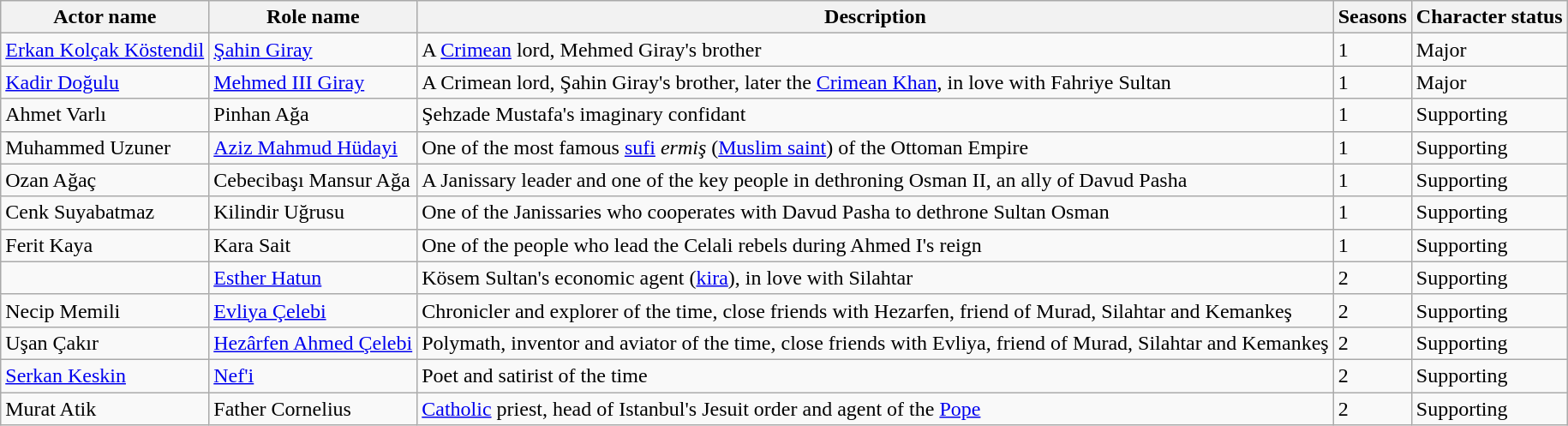<table class="wikitable">
<tr>
<th>Actor name</th>
<th>Role name</th>
<th>Description</th>
<th>Seasons</th>
<th>Character status</th>
</tr>
<tr>
<td><a href='#'>Erkan Kolçak Köstendil</a></td>
<td><a href='#'>Şahin Giray</a></td>
<td>A <a href='#'>Crimean</a> lord, Mehmed Giray's brother</td>
<td>1</td>
<td>Major</td>
</tr>
<tr>
<td><a href='#'>Kadir Doğulu</a></td>
<td><a href='#'>Mehmed III Giray</a></td>
<td>A Crimean lord, Şahin Giray's brother, later the <a href='#'>Crimean Khan</a>, in love with Fahriye Sultan</td>
<td>1</td>
<td>Major</td>
</tr>
<tr>
<td>Ahmet Varlı</td>
<td>Pinhan Ağa</td>
<td>Şehzade Mustafa's imaginary confidant</td>
<td>1</td>
<td>Supporting</td>
</tr>
<tr>
<td>Muhammed Uzuner</td>
<td><a href='#'>Aziz Mahmud Hüdayi</a></td>
<td>One of the most famous <a href='#'>sufi</a> <em>ermiş</em> (<a href='#'>Muslim saint</a>) of the Ottoman Empire</td>
<td>1</td>
<td>Supporting</td>
</tr>
<tr>
<td>Ozan Ağaç</td>
<td>Cebecibaşı Mansur Ağa</td>
<td>A Janissary leader and one of the key people in dethroning Osman II, an ally of Davud Pasha</td>
<td>1</td>
<td>Supporting</td>
</tr>
<tr>
<td>Cenk Suyabatmaz</td>
<td>Kilindir Uğrusu</td>
<td>One of the Janissaries who cooperates with Davud Pasha to dethrone Sultan Osman</td>
<td>1</td>
<td>Supporting</td>
</tr>
<tr>
<td>Ferit Kaya</td>
<td>Kara Sait</td>
<td>One of the people who lead the Celali rebels during Ahmed I's reign</td>
<td>1</td>
<td>Supporting</td>
</tr>
<tr>
<td></td>
<td><a href='#'>Esther Hatun</a></td>
<td>Kösem Sultan's economic agent (<a href='#'>kira</a>), in love with Silahtar</td>
<td>2</td>
<td>Supporting</td>
</tr>
<tr>
<td>Necip Memili</td>
<td><a href='#'>Evliya Çelebi</a></td>
<td>Chronicler and explorer of the time, close friends with Hezarfen, friend of Murad, Silahtar and Kemankeş</td>
<td>2</td>
<td>Supporting</td>
</tr>
<tr>
<td>Uşan Çakır</td>
<td><a href='#'>Hezârfen Ahmed Çelebi</a></td>
<td>Polymath, inventor and aviator of the time, close friends with Evliya, friend of Murad, Silahtar and Kemankeş</td>
<td>2</td>
<td>Supporting</td>
</tr>
<tr>
<td><a href='#'>Serkan Keskin</a></td>
<td><a href='#'>Nef'i</a></td>
<td>Poet and satirist of the time</td>
<td>2</td>
<td>Supporting</td>
</tr>
<tr>
<td>Murat Atik</td>
<td>Father Cornelius</td>
<td><a href='#'>Catholic</a> priest, head of Istanbul's Jesuit order and agent of the <a href='#'>Pope</a></td>
<td>2</td>
<td>Supporting</td>
</tr>
</table>
